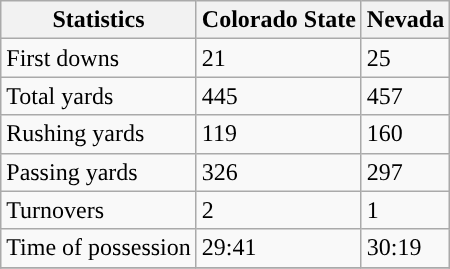<table class="wikitable">
<tr>
<th>Statistics</th>
<th>Colorado State</th>
<th>Nevada</th>
</tr>
<tr>
<td>First downs</td>
<td>21</td>
<td>25</td>
</tr>
<tr>
<td>Total yards</td>
<td>445</td>
<td>457</td>
</tr>
<tr>
<td>Rushing yards</td>
<td>119</td>
<td>160</td>
</tr>
<tr>
<td>Passing yards</td>
<td>326</td>
<td>297</td>
</tr>
<tr>
<td>Turnovers</td>
<td>2</td>
<td>1</td>
</tr>
<tr>
<td>Time of possession</td>
<td>29:41</td>
<td>30:19</td>
</tr>
<tr>
</tr>
</table>
